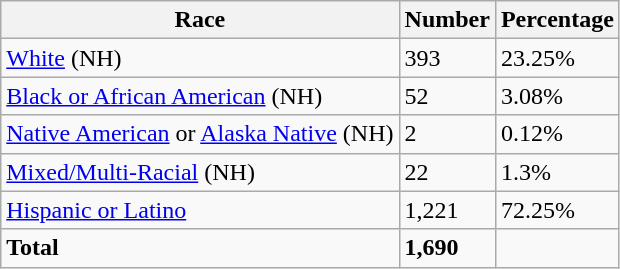<table class="wikitable">
<tr>
<th>Race</th>
<th>Number</th>
<th>Percentage</th>
</tr>
<tr>
<td><a href='#'>White</a> (NH)</td>
<td>393</td>
<td>23.25%</td>
</tr>
<tr>
<td><a href='#'>Black or African American</a> (NH)</td>
<td>52</td>
<td>3.08%</td>
</tr>
<tr>
<td><a href='#'>Native American</a> or <a href='#'>Alaska Native</a> (NH)</td>
<td>2</td>
<td>0.12%</td>
</tr>
<tr>
<td><a href='#'>Mixed/Multi-Racial</a> (NH)</td>
<td>22</td>
<td>1.3%</td>
</tr>
<tr>
<td><a href='#'>Hispanic or Latino</a></td>
<td>1,221</td>
<td>72.25%</td>
</tr>
<tr>
<td><strong>Total</strong></td>
<td><strong>1,690</strong></td>
<td></td>
</tr>
</table>
